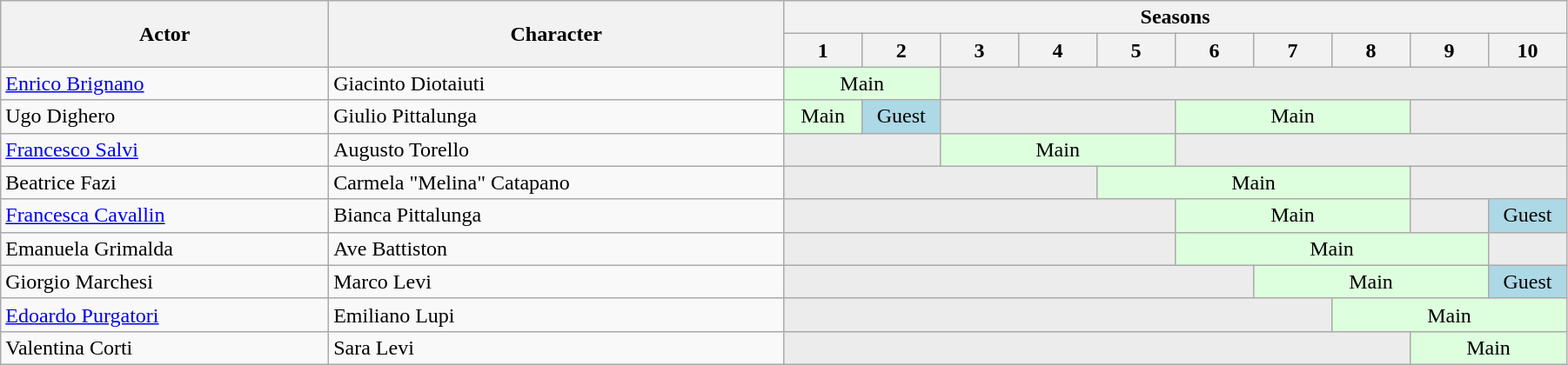<table class="wikitable" style="width:95%">
<tr>
<th rowspan="2">Actor</th>
<th rowspan="2">Character</th>
<th colspan="10">Seasons</th>
</tr>
<tr>
<th style="width:5%;">1</th>
<th style="width:5%;">2</th>
<th style="width:5%;">3</th>
<th style="width:5%;">4</th>
<th style="width:5%;">5</th>
<th style="width:5%;">6</th>
<th style="width:5%;">7</th>
<th style="width:5%;">8</th>
<th style="width:5%;">9</th>
<th style="width:5%;">10</th>
</tr>
<tr>
<td><a href='#'>Enrico Brignano</a></td>
<td>Giacinto Diotaiuti</td>
<td colspan="2" style="background:#dfd; text-align:center;">Main</td>
<td colspan="8" style="background:#ececec; color:gray; vertical-align:middle; text-align:center;" class="table-na"></td>
</tr>
<tr>
<td>Ugo Dighero</td>
<td>Giulio Pittalunga</td>
<td style="background:#dfd; text-align:center;">Main</td>
<td style="background:lightblue; text-align:center;">Guest</td>
<td colspan="3" style="background:#ececec; color:gray; vertical-align:middle; text-align:center;" class="table-na"></td>
<td colspan="3" style="background:#dfd; text-align:center;">Main</td>
<td colspan="2" style="background:#ececec; color:gray; vertical-align:middle; text-align:center;" class="table-na"></td>
</tr>
<tr>
<td><a href='#'>Francesco Salvi</a></td>
<td>Augusto Torello</td>
<td colspan="2" style="background:#ececec; color:gray; vertical-align:middle; text-align:center;" class="table-na"></td>
<td colspan="3" style="background:#dfd; text-align:center;">Main</td>
<td colspan="5" style="background:#ececec; color:gray; vertical-align:middle; text-align:center;" class="table-na"></td>
</tr>
<tr>
<td>Beatrice Fazi</td>
<td>Carmela "Melina" Catapano</td>
<td colspan="4" style="background:#ececec; color:gray; vertical-align:middle; text-align:center;" class="table-na"></td>
<td colspan="4" style="background:#dfd; text-align:center;">Main</td>
<td colspan="2" style="background:#ececec; color:gray; vertical-align:middle; text-align:center;" class="table-na"></td>
</tr>
<tr>
<td><a href='#'>Francesca Cavallin</a></td>
<td>Bianca Pittalunga</td>
<td colspan="5" style="background:#ececec; color:gray; vertical-align:middle; text-align:center;" class="table-na"></td>
<td colspan="3" style="background:#dfd; text-align:center;">Main</td>
<td style="background:#ececec; color:gray; vertical-align:middle; text-align:center;" class="table-na"></td>
<td style="background:lightblue; text-align:center;">Guest</td>
</tr>
<tr>
<td>Emanuela Grimalda</td>
<td>Ave Battiston</td>
<td colspan="5" style="background:#ececec; color:gray; vertical-align:middle; text-align:center;" class="table-na"></td>
<td colspan="4" style="background:#dfd; text-align:center;">Main</td>
<td style="background:#ececec; color:gray; vertical-align:middle; text-align:center;" class="table-na"></td>
</tr>
<tr>
<td>Giorgio Marchesi</td>
<td>Marco Levi</td>
<td colspan="6" style="background:#ececec; color:gray; vertical-align:middle; text-align:center;" class="table-na"></td>
<td colspan="3" style="background:#dfd; text-align:center;">Main</td>
<td style="background:lightblue; text-align:center;">Guest</td>
</tr>
<tr>
<td><a href='#'>Edoardo Purgatori</a></td>
<td>Emiliano Lupi</td>
<td colspan="7" style="background:#ececec; color:gray; vertical-align:middle; text-align:center;" class="table-na"></td>
<td colspan="3" style="background:#dfd; text-align:center;">Main</td>
</tr>
<tr>
<td>Valentina Corti</td>
<td>Sara Levi</td>
<td colspan="8" style="background:#ececec; color:gray; vertical-align:middle; text-align:center;" class="table-na"></td>
<td colspan="2" style="background:#dfd; text-align:center;">Main</td>
</tr>
</table>
